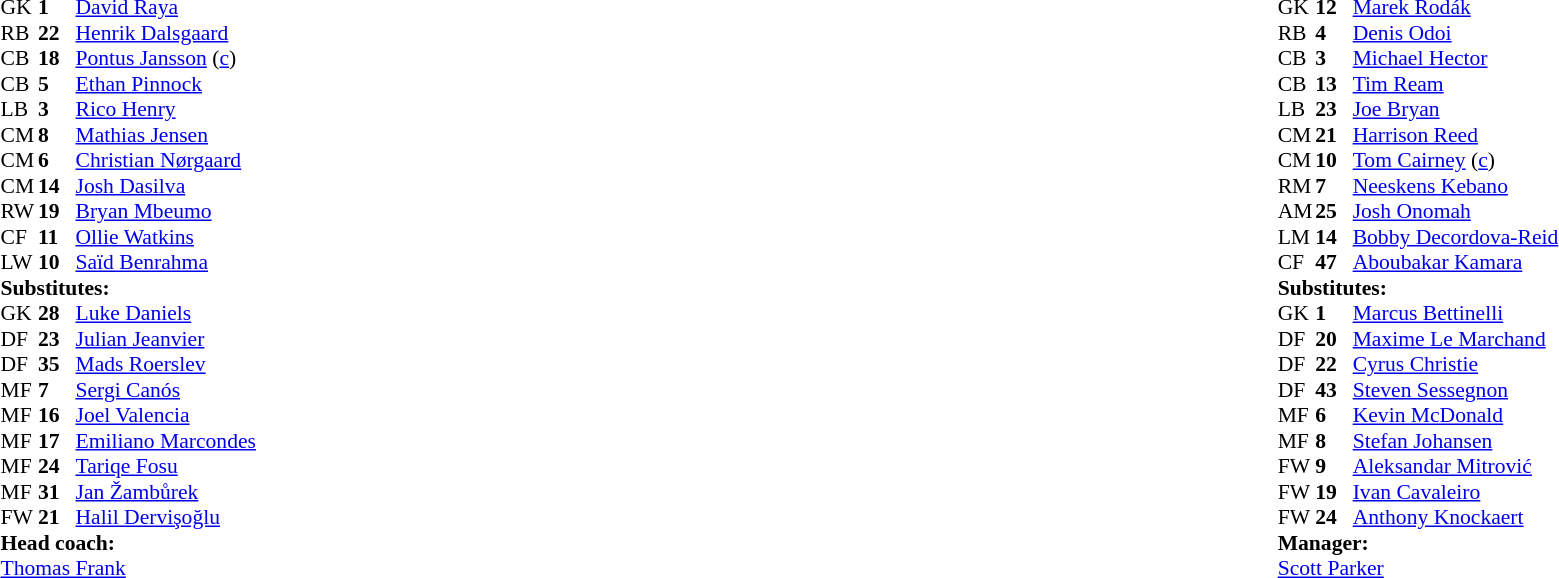<table style="width:100%">
<tr>
<td style="vertical-align:top;width=40%"><br><table cellspacing="0" cellpadding="0" style="font-size:90%;">
<tr>
<th width=25></th>
<th width=25></th>
</tr>
<tr>
<td>GK</td>
<td><strong>1</strong></td>
<td> <a href='#'>David Raya</a></td>
</tr>
<tr>
<td>RB</td>
<td><strong>22</strong></td>
<td> <a href='#'>Henrik Dalsgaard</a></td>
</tr>
<tr>
<td>CB</td>
<td><strong>18</strong></td>
<td> <a href='#'>Pontus Jansson</a> (<a href='#'>c</a>)</td>
</tr>
<tr>
<td>CB</td>
<td><strong>5</strong></td>
<td> <a href='#'>Ethan Pinnock</a></td>
</tr>
<tr>
<td>LB</td>
<td><strong>3</strong></td>
<td> <a href='#'>Rico Henry</a></td>
<td></td>
<td></td>
</tr>
<tr>
<td>CM</td>
<td><strong>8</strong></td>
<td> <a href='#'>Mathias Jensen</a></td>
<td></td>
<td></td>
</tr>
<tr>
<td>CM</td>
<td><strong>6</strong></td>
<td> <a href='#'>Christian Nørgaard</a></td>
<td></td>
</tr>
<tr>
<td>CM</td>
<td><strong>14</strong></td>
<td> <a href='#'>Josh Dasilva</a></td>
<td></td>
<td></td>
</tr>
<tr>
<td>RW</td>
<td><strong>19</strong></td>
<td> <a href='#'>Bryan Mbeumo</a></td>
<td></td>
<td></td>
</tr>
<tr>
<td>CF</td>
<td><strong>11</strong></td>
<td> <a href='#'>Ollie Watkins</a></td>
</tr>
<tr>
<td>LW</td>
<td><strong>10</strong></td>
<td> <a href='#'>Saïd Benrahma</a></td>
</tr>
<tr>
<td colspan=4><strong>Substitutes:</strong></td>
</tr>
<tr>
<td>GK</td>
<td><strong>28</strong></td>
<td> <a href='#'>Luke Daniels</a></td>
</tr>
<tr>
<td>DF</td>
<td><strong>23</strong></td>
<td> <a href='#'>Julian Jeanvier</a></td>
</tr>
<tr>
<td>DF</td>
<td><strong>35</strong></td>
<td> <a href='#'>Mads Roerslev</a></td>
</tr>
<tr>
<td>MF</td>
<td><strong>7</strong></td>
<td> <a href='#'>Sergi Canós</a></td>
<td></td>
<td></td>
</tr>
<tr>
<td>MF</td>
<td><strong>16</strong></td>
<td> <a href='#'>Joel Valencia</a></td>
</tr>
<tr>
<td>MF</td>
<td><strong>17</strong></td>
<td> <a href='#'>Emiliano Marcondes</a></td>
<td></td>
<td></td>
</tr>
<tr>
<td>MF</td>
<td><strong>24</strong></td>
<td> <a href='#'>Tariqe Fosu</a></td>
<td></td>
<td></td>
</tr>
<tr>
<td>MF</td>
<td><strong>31</strong></td>
<td> <a href='#'>Jan Žambůrek</a></td>
</tr>
<tr>
<td>FW</td>
<td><strong>21</strong></td>
<td> <a href='#'>Halil Dervişoğlu</a></td>
<td></td>
<td></td>
</tr>
<tr>
<td colspan=4><strong>Head coach:</strong></td>
</tr>
<tr>
<td colspan="4"> <a href='#'>Thomas Frank</a></td>
</tr>
</table>
</td>
<td valign="top"></td>
<td valign="top" width="50%"><br><table style="font-size:90%;margin:auto" cellspacing="0" cellpadding="0">
<tr>
<th width=25></th>
<th width=25></th>
</tr>
<tr>
<td>GK</td>
<td><strong>12</strong></td>
<td> <a href='#'>Marek Rodák</a></td>
<td></td>
</tr>
<tr>
<td>RB</td>
<td><strong>4</strong></td>
<td> <a href='#'>Denis Odoi</a></td>
<td></td>
<td></td>
</tr>
<tr>
<td>CB</td>
<td><strong>3</strong></td>
<td> <a href='#'>Michael Hector</a></td>
<td></td>
</tr>
<tr>
<td>CB</td>
<td><strong>13</strong></td>
<td> <a href='#'>Tim Ream</a></td>
</tr>
<tr>
<td>LB</td>
<td><strong>23</strong></td>
<td> <a href='#'>Joe Bryan</a></td>
</tr>
<tr>
<td>CM</td>
<td><strong>21</strong></td>
<td> <a href='#'>Harrison Reed</a></td>
<td></td>
</tr>
<tr>
<td>CM</td>
<td><strong>10</strong></td>
<td> <a href='#'>Tom Cairney</a> (<a href='#'>c</a>)</td>
<td></td>
</tr>
<tr>
<td>RM</td>
<td><strong>7</strong></td>
<td> <a href='#'>Neeskens Kebano</a></td>
<td></td>
<td></td>
</tr>
<tr>
<td>AM</td>
<td><strong>25</strong></td>
<td> <a href='#'>Josh Onomah</a></td>
<td></td>
<td></td>
</tr>
<tr>
<td>LM</td>
<td><strong>14</strong></td>
<td> <a href='#'>Bobby Decordova-Reid</a></td>
<td></td>
<td></td>
</tr>
<tr>
<td>CF</td>
<td><strong>47</strong></td>
<td> <a href='#'>Aboubakar Kamara</a></td>
<td></td>
<td></td>
</tr>
<tr>
<td colspan=4><strong>Substitutes:</strong></td>
</tr>
<tr>
<td>GK</td>
<td><strong>1</strong></td>
<td> <a href='#'>Marcus Bettinelli</a></td>
</tr>
<tr>
<td>DF</td>
<td><strong>20</strong></td>
<td> <a href='#'>Maxime Le Marchand</a></td>
<td></td>
<td></td>
</tr>
<tr>
<td>DF</td>
<td><strong>22</strong></td>
<td> <a href='#'>Cyrus Christie</a></td>
<td></td>
<td></td>
</tr>
<tr>
<td>DF</td>
<td><strong>43</strong></td>
<td> <a href='#'>Steven Sessegnon</a></td>
</tr>
<tr>
<td>MF</td>
<td><strong>6</strong></td>
<td> <a href='#'>Kevin McDonald</a></td>
</tr>
<tr>
<td>MF</td>
<td><strong>8</strong></td>
<td> <a href='#'>Stefan Johansen</a></td>
</tr>
<tr>
<td>FW</td>
<td><strong>9</strong></td>
<td> <a href='#'>Aleksandar Mitrović</a></td>
<td></td>
<td></td>
</tr>
<tr>
<td>FW</td>
<td><strong>19</strong></td>
<td> <a href='#'>Ivan Cavaleiro</a></td>
<td></td>
<td></td>
</tr>
<tr>
<td>FW</td>
<td><strong>24</strong></td>
<td> <a href='#'>Anthony Knockaert</a></td>
<td></td>
<td></td>
</tr>
<tr>
<td colspan=4><strong>Manager:</strong></td>
</tr>
<tr>
<td colspan="4"> <a href='#'>Scott Parker</a></td>
</tr>
</table>
</td>
</tr>
</table>
